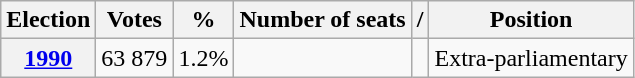<table class="wikitable">
<tr>
<th>Election</th>
<th>Votes</th>
<th>%</th>
<th>Number of seats</th>
<th>/</th>
<th>Position</th>
</tr>
<tr>
<th><a href='#'>1990</a></th>
<td>63 879</td>
<td>1.2%</td>
<td></td>
<td></td>
<td>Extra-parliamentary</td>
</tr>
</table>
